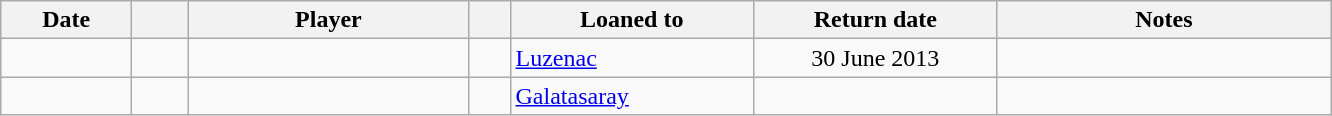<table class="wikitable sortable">
<tr>
<th style="width:80px;">Date</th>
<th style="width:30px;"></th>
<th style="width:180px;">Player</th>
<th style="width:20px;"></th>
<th style="width:155px;">Loaned to</th>
<th style="width:155px;" class="unsortable">Return date</th>
<th style="width:215px;" class="unsortable">Notes</th>
</tr>
<tr>
<td></td>
<td align=center></td>
<td> </td>
<td></td>
<td> <a href='#'>Luzenac</a></td>
<td align=center>30 June 2013</td>
<td align=center></td>
</tr>
<tr>
<td></td>
<td align=center></td>
<td> </td>
<td></td>
<td> <a href='#'>Galatasaray</a></td>
<td align=center></td>
<td align=center></td>
</tr>
</table>
